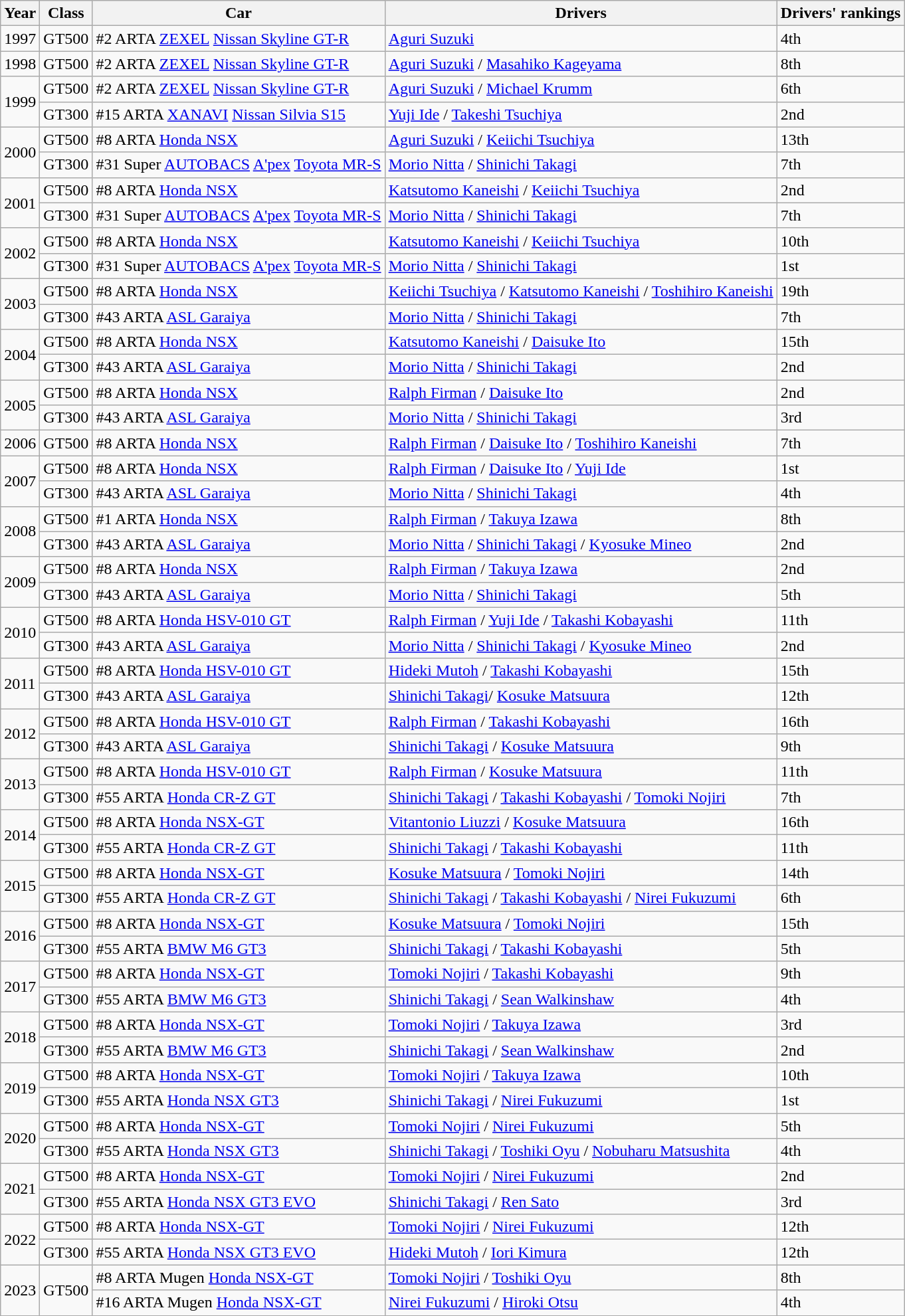<table class="wikitable">
<tr>
<th>Year</th>
<th>Class</th>
<th>Car</th>
<th>Drivers</th>
<th>Drivers' rankings</th>
</tr>
<tr>
<td>1997</td>
<td>GT500</td>
<td>#2 ARTA <a href='#'>ZEXEL</a> <a href='#'>Nissan Skyline GT-R</a></td>
<td> <a href='#'>Aguri Suzuki</a></td>
<td>4th</td>
</tr>
<tr>
<td>1998</td>
<td>GT500</td>
<td>#2 ARTA <a href='#'>ZEXEL</a> <a href='#'>Nissan Skyline GT-R</a></td>
<td> <a href='#'>Aguri Suzuki</a> /  <a href='#'>Masahiko Kageyama</a></td>
<td>8th</td>
</tr>
<tr>
<td rowspan="2">1999</td>
<td>GT500</td>
<td>#2 ARTA <a href='#'>ZEXEL</a> <a href='#'>Nissan Skyline GT-R</a></td>
<td> <a href='#'>Aguri Suzuki</a>  /  <a href='#'>Michael Krumm</a></td>
<td>6th</td>
</tr>
<tr>
<td>GT300</td>
<td>#15 ARTA <a href='#'>XANAVI</a> <a href='#'>Nissan Silvia S15</a></td>
<td><a href='#'>Yuji Ide</a> / <a href='#'>Takeshi Tsuchiya</a></td>
<td>2nd</td>
</tr>
<tr>
<td rowspan="2">2000</td>
<td>GT500</td>
<td>#8 ARTA <a href='#'>Honda NSX</a></td>
<td> <a href='#'>Aguri Suzuki</a> /  <a href='#'>Keiichi Tsuchiya</a></td>
<td>13th</td>
</tr>
<tr>
<td>GT300</td>
<td>#31 Super <a href='#'>AUTOBACS</a> <a href='#'>A'pex</a> <a href='#'>Toyota MR-S</a></td>
<td> <a href='#'>Morio Nitta</a> /  <a href='#'>Shinichi Takagi</a></td>
<td>7th</td>
</tr>
<tr>
<td rowspan="2">2001</td>
<td>GT500</td>
<td>#8 ARTA <a href='#'>Honda NSX</a></td>
<td> <a href='#'>Katsutomo Kaneishi</a> /  <a href='#'>Keiichi Tsuchiya</a></td>
<td>2nd</td>
</tr>
<tr>
<td>GT300</td>
<td>#31 Super <a href='#'>AUTOBACS</a> <a href='#'>A'pex</a> <a href='#'>Toyota MR-S</a></td>
<td> <a href='#'>Morio Nitta</a> /  <a href='#'>Shinichi Takagi</a></td>
<td>7th</td>
</tr>
<tr>
<td rowspan="2">2002</td>
<td>GT500</td>
<td>#8 ARTA <a href='#'>Honda NSX</a></td>
<td> <a href='#'>Katsutomo Kaneishi</a> /  <a href='#'>Keiichi Tsuchiya</a></td>
<td>10th</td>
</tr>
<tr>
<td>GT300</td>
<td>#31 Super <a href='#'>AUTOBACS</a> <a href='#'>A'pex</a> <a href='#'>Toyota MR-S</a></td>
<td> <a href='#'>Morio Nitta</a> /  <a href='#'>Shinichi Takagi</a></td>
<td>1st</td>
</tr>
<tr>
<td rowspan="2">2003</td>
<td>GT500</td>
<td>#8 ARTA <a href='#'>Honda NSX</a></td>
<td> <a href='#'>Keiichi Tsuchiya</a> /  <a href='#'>Katsutomo Kaneishi</a> /  <a href='#'>Toshihiro Kaneishi</a></td>
<td>19th</td>
</tr>
<tr>
<td>GT300</td>
<td>#43 ARTA <a href='#'>ASL Garaiya</a></td>
<td> <a href='#'>Morio Nitta</a> /  <a href='#'>Shinichi Takagi</a></td>
<td>7th</td>
</tr>
<tr>
<td rowspan="2">2004</td>
<td>GT500</td>
<td>#8 ARTA <a href='#'>Honda NSX</a></td>
<td> <a href='#'>Katsutomo Kaneishi</a> /  <a href='#'>Daisuke Ito</a></td>
<td>15th</td>
</tr>
<tr>
<td>GT300</td>
<td>#43 ARTA <a href='#'>ASL Garaiya</a></td>
<td> <a href='#'>Morio Nitta</a> /  <a href='#'>Shinichi Takagi</a></td>
<td>2nd</td>
</tr>
<tr>
<td rowspan="2">2005</td>
<td>GT500</td>
<td>#8 ARTA <a href='#'>Honda NSX</a></td>
<td> <a href='#'>Ralph Firman</a> /  <a href='#'>Daisuke Ito</a></td>
<td>2nd</td>
</tr>
<tr>
<td>GT300</td>
<td>#43 ARTA <a href='#'>ASL Garaiya</a></td>
<td> <a href='#'>Morio Nitta</a> /  <a href='#'>Shinichi Takagi</a></td>
<td>3rd</td>
</tr>
<tr>
<td>2006</td>
<td>GT500</td>
<td>#8 ARTA <a href='#'>Honda NSX</a></td>
<td> <a href='#'>Ralph Firman</a> /  <a href='#'>Daisuke Ito</a> /  <a href='#'>Toshihiro Kaneishi</a></td>
<td>7th</td>
</tr>
<tr>
<td rowspan="2">2007</td>
<td>GT500</td>
<td>#8 ARTA <a href='#'>Honda NSX</a></td>
<td> <a href='#'>Ralph Firman</a> /  <a href='#'>Daisuke Ito</a> /  <a href='#'>Yuji Ide</a></td>
<td>1st</td>
</tr>
<tr>
<td>GT300</td>
<td>#43 ARTA <a href='#'>ASL Garaiya</a></td>
<td> <a href='#'>Morio Nitta</a> /  <a href='#'>Shinichi Takagi</a></td>
<td>4th</td>
</tr>
<tr>
<td rowspan="2">2008</td>
<td>GT500</td>
<td>#1 ARTA <a href='#'>Honda NSX</a></td>
<td> <a href='#'>Ralph Firman</a> /  <a href='#'>Takuya Izawa</a></td>
<td>8th</td>
</tr>
<tr>
<td>GT300</td>
<td>#43 ARTA <a href='#'>ASL Garaiya</a></td>
<td> <a href='#'>Morio Nitta</a> /  <a href='#'>Shinichi Takagi</a> /  <a href='#'>Kyosuke Mineo</a></td>
<td>2nd</td>
</tr>
<tr>
<td rowspan="2">2009</td>
<td>GT500</td>
<td>#8 ARTA <a href='#'>Honda NSX</a></td>
<td> <a href='#'>Ralph Firman</a> /  <a href='#'>Takuya Izawa</a></td>
<td>2nd</td>
</tr>
<tr>
<td>GT300</td>
<td>#43 ARTA <a href='#'>ASL Garaiya</a></td>
<td> <a href='#'>Morio Nitta</a> /  <a href='#'>Shinichi Takagi</a></td>
<td>5th</td>
</tr>
<tr>
<td rowspan="2">2010</td>
<td>GT500</td>
<td>#8 ARTA <a href='#'>Honda HSV-010 GT</a></td>
<td> <a href='#'>Ralph Firman</a> /  <a href='#'>Yuji Ide</a> / <a href='#'>Takashi Kobayashi</a></td>
<td>11th</td>
</tr>
<tr>
<td>GT300</td>
<td>#43 ARTA <a href='#'>ASL Garaiya</a></td>
<td> <a href='#'>Morio Nitta</a> /  <a href='#'>Shinichi Takagi</a> /  <a href='#'>Kyosuke Mineo</a></td>
<td>2nd</td>
</tr>
<tr>
<td rowspan="2">2011</td>
<td>GT500</td>
<td>#8 ARTA <a href='#'>Honda HSV-010 GT</a></td>
<td> <a href='#'>Hideki Mutoh</a> /  <a href='#'>Takashi Kobayashi</a></td>
<td>15th</td>
</tr>
<tr>
<td>GT300</td>
<td>#43 ARTA <a href='#'>ASL Garaiya</a></td>
<td> <a href='#'>Shinichi Takagi</a>/  <a href='#'>Kosuke Matsuura</a></td>
<td>12th</td>
</tr>
<tr>
<td rowspan="2">2012</td>
<td>GT500</td>
<td>#8 ARTA <a href='#'>Honda HSV-010 GT</a></td>
<td> <a href='#'>Ralph Firman</a> / <a href='#'>Takashi Kobayashi</a></td>
<td>16th</td>
</tr>
<tr>
<td>GT300</td>
<td>#43 ARTA <a href='#'>ASL Garaiya</a></td>
<td> <a href='#'>Shinichi Takagi</a> /  <a href='#'>Kosuke Matsuura</a></td>
<td>9th</td>
</tr>
<tr>
<td rowspan="2">2013</td>
<td>GT500</td>
<td>#8 ARTA <a href='#'>Honda HSV-010 GT</a></td>
<td> <a href='#'>Ralph Firman</a> / <a href='#'>Kosuke Matsuura</a></td>
<td>11th</td>
</tr>
<tr>
<td>GT300</td>
<td>#55 ARTA <a href='#'>Honda CR-Z GT</a></td>
<td> <a href='#'>Shinichi Takagi</a>  /  <a href='#'>Takashi Kobayashi</a> /  <a href='#'>Tomoki Nojiri</a></td>
<td>7th</td>
</tr>
<tr>
<td rowspan="2">2014</td>
<td>GT500</td>
<td>#8 ARTA <a href='#'>Honda NSX-GT</a></td>
<td> <a href='#'>Vitantonio Liuzzi</a>  / <a href='#'>Kosuke Matsuura</a></td>
<td>16th</td>
</tr>
<tr>
<td>GT300</td>
<td>#55 ARTA <a href='#'>Honda CR-Z GT</a></td>
<td> <a href='#'>Shinichi Takagi</a> /  <a href='#'>Takashi Kobayashi</a></td>
<td>11th</td>
</tr>
<tr>
<td rowspan="2">2015</td>
<td>GT500</td>
<td>#8 ARTA <a href='#'>Honda NSX-GT</a></td>
<td><a href='#'>Kosuke Matsuura</a> /  <a href='#'>Tomoki Nojiri</a></td>
<td>14th</td>
</tr>
<tr>
<td>GT300</td>
<td>#55 ARTA <a href='#'>Honda CR-Z GT</a></td>
<td> <a href='#'>Shinichi Takagi</a> /  <a href='#'>Takashi Kobayashi</a> /  <a href='#'>Nirei Fukuzumi</a></td>
<td>6th</td>
</tr>
<tr>
<td rowspan="2">2016</td>
<td>GT500</td>
<td>#8 ARTA <a href='#'>Honda NSX-GT</a></td>
<td><a href='#'>Kosuke Matsuura</a> /  <a href='#'>Tomoki Nojiri</a></td>
<td>15th</td>
</tr>
<tr>
<td>GT300</td>
<td>#55 ARTA <a href='#'>BMW M6 GT3</a></td>
<td> <a href='#'>Shinichi Takagi</a> /  <a href='#'>Takashi Kobayashi</a></td>
<td>5th</td>
</tr>
<tr>
<td rowspan="2">2017</td>
<td>GT500</td>
<td>#8 ARTA <a href='#'>Honda NSX-GT</a></td>
<td> <a href='#'>Tomoki Nojiri</a> /  <a href='#'>Takashi Kobayashi</a></td>
<td>9th</td>
</tr>
<tr>
<td>GT300</td>
<td>#55 ARTA <a href='#'>BMW M6 GT3</a></td>
<td> <a href='#'>Shinichi Takagi</a> /  <a href='#'>Sean Walkinshaw</a></td>
<td>4th</td>
</tr>
<tr>
<td rowspan="2">2018</td>
<td>GT500</td>
<td>#8 ARTA <a href='#'>Honda NSX-GT</a></td>
<td> <a href='#'>Tomoki Nojiri</a> /  <a href='#'>Takuya Izawa</a></td>
<td>3rd</td>
</tr>
<tr>
<td>GT300</td>
<td>#55 ARTA <a href='#'>BMW M6 GT3</a></td>
<td> <a href='#'>Shinichi Takagi</a> /  <a href='#'>Sean Walkinshaw</a></td>
<td>2nd</td>
</tr>
<tr>
<td rowspan="2">2019</td>
<td>GT500</td>
<td>#8 ARTA <a href='#'>Honda NSX-GT</a></td>
<td> <a href='#'>Tomoki Nojiri</a> /  <a href='#'>Takuya Izawa</a></td>
<td>10th</td>
</tr>
<tr>
<td>GT300</td>
<td>#55 ARTA <a href='#'>Honda NSX GT3</a></td>
<td> <a href='#'>Shinichi Takagi</a> /  <a href='#'>Nirei Fukuzumi</a></td>
<td>1st</td>
</tr>
<tr>
<td rowspan="2">2020</td>
<td>GT500</td>
<td>#8 ARTA <a href='#'>Honda NSX-GT</a></td>
<td> <a href='#'>Tomoki Nojiri</a> /  <a href='#'>Nirei Fukuzumi</a></td>
<td>5th</td>
</tr>
<tr>
<td>GT300</td>
<td>#55 ARTA <a href='#'>Honda NSX GT3</a></td>
<td> <a href='#'>Shinichi Takagi</a> /  <a href='#'>Toshiki Oyu</a> /  <a href='#'>Nobuharu Matsushita</a></td>
<td>4th</td>
</tr>
<tr>
<td rowspan="2">2021</td>
<td>GT500</td>
<td>#8 ARTA <a href='#'>Honda NSX-GT</a></td>
<td> <a href='#'>Tomoki Nojiri</a> /  <a href='#'>Nirei Fukuzumi</a></td>
<td>2nd</td>
</tr>
<tr>
<td>GT300</td>
<td>#55 ARTA <a href='#'>Honda NSX GT3 EVO</a></td>
<td> <a href='#'>Shinichi Takagi</a> /  <a href='#'>Ren Sato</a></td>
<td>3rd</td>
</tr>
<tr>
<td rowspan="2">2022</td>
<td>GT500</td>
<td>#8 ARTA <a href='#'>Honda NSX-GT</a></td>
<td> <a href='#'>Tomoki Nojiri</a> /  <a href='#'>Nirei Fukuzumi</a></td>
<td>12th</td>
</tr>
<tr>
<td>GT300</td>
<td>#55 ARTA <a href='#'>Honda NSX GT3 EVO</a></td>
<td> <a href='#'>Hideki Mutoh</a> /  <a href='#'>Iori Kimura</a></td>
<td>12th</td>
</tr>
<tr>
<td rowspan="2">2023</td>
<td rowspan="2">GT500</td>
<td>#8 ARTA Mugen <a href='#'>Honda NSX-GT</a></td>
<td> <a href='#'>Tomoki Nojiri</a> /  <a href='#'>Toshiki Oyu</a></td>
<td>8th</td>
</tr>
<tr>
<td>#16 ARTA Mugen <a href='#'>Honda NSX-GT</a></td>
<td> <a href='#'>Nirei Fukuzumi</a> /  <a href='#'>Hiroki Otsu</a></td>
<td>4th</td>
</tr>
<tr>
</tr>
</table>
